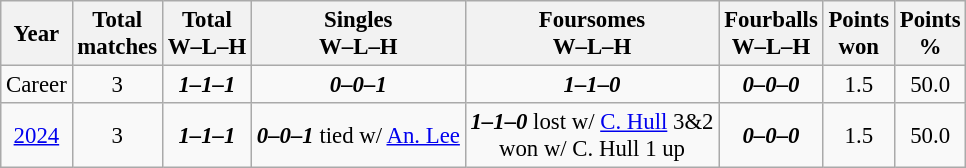<table class="wikitable" style="text-align:center; font-size: 95%;">
<tr>
<th>Year</th>
<th>Total<br>matches</th>
<th>Total<br>W–L–H</th>
<th>Singles<br>W–L–H</th>
<th>Foursomes<br>W–L–H</th>
<th>Fourballs<br>W–L–H</th>
<th>Points<br>won</th>
<th>Points<br>%</th>
</tr>
<tr>
<td>Career</td>
<td>3</td>
<td><strong><em>1–1–1</em></strong></td>
<td><strong><em>0–0–1</em></strong></td>
<td><strong><em>1–1–0</em></strong></td>
<td><strong><em>0–0–0</em></strong></td>
<td>1.5</td>
<td>50.0</td>
</tr>
<tr>
<td><a href='#'>2024</a></td>
<td>3</td>
<td><strong><em>1–1–1</em></strong></td>
<td><strong><em>0–0–1</em></strong> tied w/ <a href='#'>An. Lee</a></td>
<td><strong><em>1–1–0</em></strong> lost w/ <a href='#'>C. Hull</a> 3&2<br>won w/ C. Hull 1 up</td>
<td><strong><em>0–0–0</em></strong></td>
<td>1.5</td>
<td>50.0</td>
</tr>
</table>
